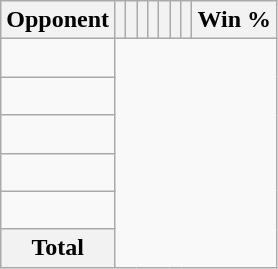<table class="wikitable sortable collapsible collapsed" style="text-align: center;">
<tr>
<th>Opponent</th>
<th></th>
<th></th>
<th></th>
<th></th>
<th></th>
<th></th>
<th></th>
<th>Win %</th>
</tr>
<tr>
<td align="left"><br></td>
</tr>
<tr>
<td align="left"><br></td>
</tr>
<tr>
<td align="left"><br></td>
</tr>
<tr>
<td align="left"><br></td>
</tr>
<tr>
<td align="left"><br></td>
</tr>
<tr class="sortbottom">
<th>Total<br></th>
</tr>
</table>
